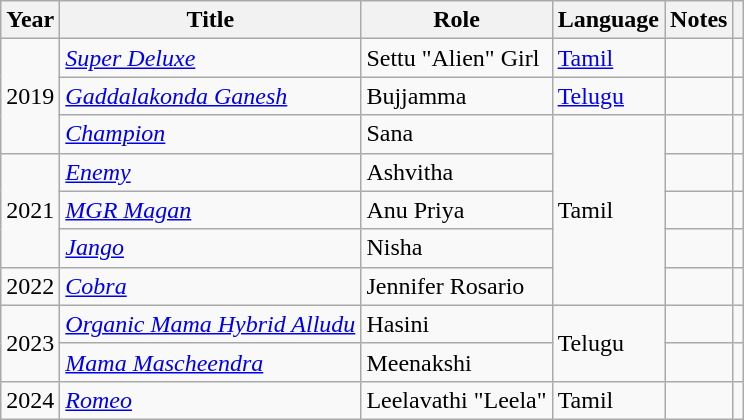<table class="wikitable plainrowheaders sortable">
<tr>
<th>Year</th>
<th>Title</th>
<th>Role</th>
<th>Language</th>
<th class="unsortable">Notes</th>
<th class="unsortable"></th>
</tr>
<tr>
<td rowspan="3">2019</td>
<td><em><a href='#'>Super Deluxe</a></em></td>
<td>Settu "Alien" Girl</td>
<td><a href='#'>Tamil</a></td>
<td></td>
<td></td>
</tr>
<tr>
<td><em><a href='#'>Gaddalakonda Ganesh</a></em></td>
<td>Bujjamma</td>
<td><a href='#'>Telugu</a></td>
<td></td>
<td></td>
</tr>
<tr>
<td><em><a href='#'>Champion</a></em></td>
<td>Sana</td>
<td rowspan="5">Tamil</td>
<td></td>
<td></td>
</tr>
<tr>
<td rowspan="3">2021</td>
<td><a href='#'><em>Enemy</em></a></td>
<td>Ashvitha</td>
<td></td>
<td></td>
</tr>
<tr>
<td><em><a href='#'>MGR Magan</a></em></td>
<td>Anu Priya</td>
<td></td>
<td></td>
</tr>
<tr>
<td><em><a href='#'>Jango</a></em></td>
<td>Nisha</td>
<td></td>
<td></td>
</tr>
<tr>
<td>2022</td>
<td><em><a href='#'>Cobra</a></em></td>
<td>Jennifer Rosario</td>
<td></td>
<td></td>
</tr>
<tr>
<td rowspan="2">2023</td>
<td><em><a href='#'>Organic Mama Hybrid Alludu</a></em></td>
<td>Hasini</td>
<td rowspan="2">Telugu</td>
<td></td>
<td></td>
</tr>
<tr>
<td><em><a href='#'>Mama Mascheendra</a></em></td>
<td>Meenakshi</td>
<td></td>
<td></td>
</tr>
<tr>
<td>2024</td>
<td><em><a href='#'>Romeo</a></em></td>
<td>Leelavathi "Leela"</td>
<td>Tamil</td>
<td></td>
<td></td>
</tr>
</table>
